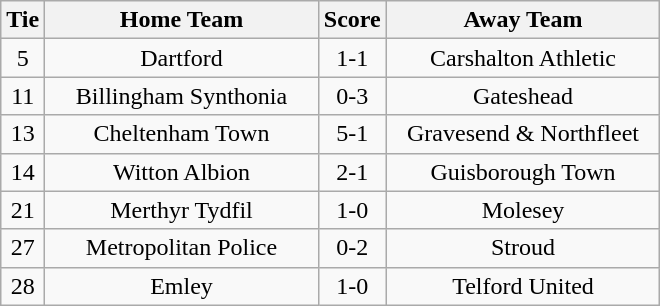<table class="wikitable" style="text-align:center;">
<tr>
<th width=20>Tie</th>
<th width=175>Home Team</th>
<th width=20>Score</th>
<th width=175>Away Team</th>
</tr>
<tr>
<td>5</td>
<td>Dartford</td>
<td>1-1</td>
<td>Carshalton Athletic</td>
</tr>
<tr>
<td>11</td>
<td>Billingham Synthonia</td>
<td>0-3</td>
<td>Gateshead</td>
</tr>
<tr>
<td>13</td>
<td>Cheltenham Town</td>
<td>5-1</td>
<td>Gravesend & Northfleet</td>
</tr>
<tr>
<td>14</td>
<td>Witton Albion</td>
<td>2-1</td>
<td>Guisborough Town</td>
</tr>
<tr>
<td>21</td>
<td>Merthyr Tydfil</td>
<td>1-0</td>
<td>Molesey</td>
</tr>
<tr>
<td>27</td>
<td>Metropolitan Police</td>
<td>0-2</td>
<td>Stroud</td>
</tr>
<tr>
<td>28</td>
<td>Emley</td>
<td>1-0</td>
<td>Telford United</td>
</tr>
</table>
